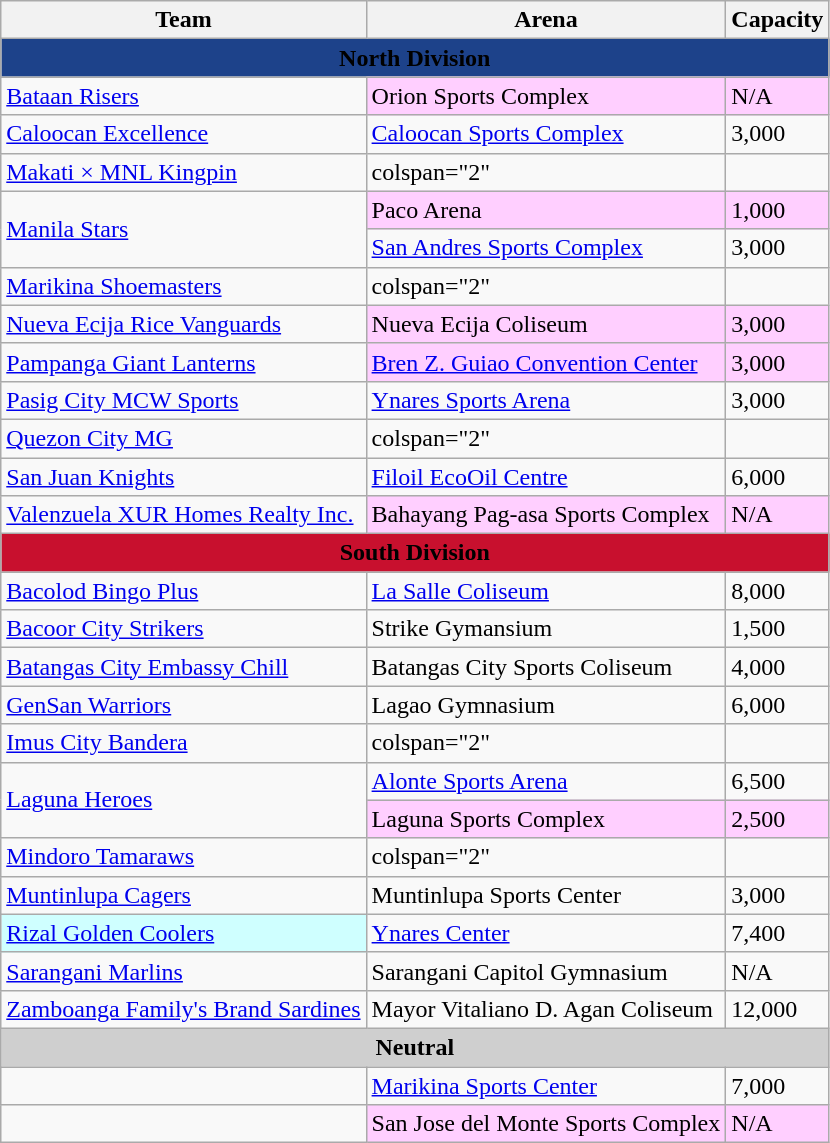<table class="wikitable">
<tr>
<th>Team</th>
<th>Arena</th>
<th>Capacity</th>
</tr>
<tr>
<th colspan="3" style="background:#1D428A;"><span>North Division</span></th>
</tr>
<tr>
<td><a href='#'>Bataan Risers</a></td>
<td style="background:#FFCFFF;">Orion Sports Complex</td>
<td style="background:#FFCFFF;">N/A</td>
</tr>
<tr>
<td><a href='#'>Caloocan Excellence</a></td>
<td><a href='#'>Caloocan Sports Complex</a></td>
<td>3,000</td>
</tr>
<tr>
<td><a href='#'>Makati × MNL Kingpin</a></td>
<td>colspan="2" </td>
</tr>
<tr>
<td rowspan="2"><a href='#'>Manila Stars</a></td>
<td style="background:#FFCFFF;">Paco Arena</td>
<td style="background:#FFCFFF;">1,000</td>
</tr>
<tr>
<td><a href='#'>San Andres Sports Complex</a></td>
<td>3,000</td>
</tr>
<tr>
<td><a href='#'>Marikina Shoemasters</a></td>
<td>colspan="2" </td>
</tr>
<tr>
<td><a href='#'>Nueva Ecija Rice Vanguards</a></td>
<td style="background:#FFCFFF;">Nueva Ecija Coliseum</td>
<td style="background:#FFCFFF;">3,000</td>
</tr>
<tr>
<td><a href='#'>Pampanga Giant Lanterns</a></td>
<td style="background:#FFCFFF;"><a href='#'>Bren Z. Guiao Convention Center</a></td>
<td style="background:#FFCFFF;">3,000</td>
</tr>
<tr>
<td><a href='#'>Pasig City MCW Sports</a></td>
<td><a href='#'>Ynares Sports Arena</a></td>
<td>3,000</td>
</tr>
<tr>
<td><a href='#'>Quezon City MG</a></td>
<td>colspan="2" </td>
</tr>
<tr>
<td><a href='#'>San Juan Knights</a></td>
<td><a href='#'>Filoil EcoOil Centre</a></td>
<td>6,000</td>
</tr>
<tr>
<td><a href='#'>Valenzuela XUR Homes Realty Inc.</a></td>
<td style="background:#FFCFFF;">Bahayang Pag-asa Sports Complex</td>
<td style="background:#FFCFFF;">N/A</td>
</tr>
<tr>
<th colspan="3" style="background:#C8102E;"><span>South Division</span></th>
</tr>
<tr>
<td><a href='#'>Bacolod Bingo Plus</a></td>
<td><a href='#'>La Salle Coliseum</a></td>
<td>8,000</td>
</tr>
<tr>
<td><a href='#'>Bacoor City Strikers</a></td>
<td>Strike Gymansium</td>
<td>1,500</td>
</tr>
<tr>
<td><a href='#'>Batangas City Embassy Chill</a></td>
<td>Batangas City Sports Coliseum</td>
<td>4,000</td>
</tr>
<tr>
<td><a href='#'>GenSan Warriors</a></td>
<td>Lagao Gymnasium</td>
<td>6,000</td>
</tr>
<tr>
<td><a href='#'>Imus City Bandera</a></td>
<td>colspan="2" </td>
</tr>
<tr>
<td rowspan="2"><a href='#'>Laguna Heroes</a></td>
<td><a href='#'>Alonte Sports Arena</a></td>
<td>6,500</td>
</tr>
<tr>
<td style="background:#FFCFFF;">Laguna Sports Complex</td>
<td style="background:#FFCFFF;">2,500</td>
</tr>
<tr>
<td><a href='#'>Mindoro Tamaraws</a></td>
<td>colspan="2" </td>
</tr>
<tr>
<td><a href='#'>Muntinlupa Cagers</a></td>
<td>Muntinlupa Sports Center</td>
<td>3,000</td>
</tr>
<tr>
<td style="background:#CFFFFF;"><a href='#'>Rizal Golden Coolers</a></td>
<td><a href='#'>Ynares Center</a></td>
<td>7,400</td>
</tr>
<tr>
<td><a href='#'>Sarangani Marlins</a></td>
<td>Sarangani Capitol Gymnasium</td>
<td>N/A</td>
</tr>
<tr>
<td><a href='#'>Zamboanga Family's Brand Sardines</a></td>
<td>Mayor Vitaliano D. Agan Coliseum</td>
<td>12,000</td>
</tr>
<tr>
<th colspan="3" style="background:#CFCFCF;">Neutral</th>
</tr>
<tr>
<td></td>
<td><a href='#'>Marikina Sports Center</a></td>
<td>7,000</td>
</tr>
<tr>
<td></td>
<td style="background:#FFCFFF;">San Jose del Monte Sports Complex</td>
<td style="background:#FFCFFF;">N/A</td>
</tr>
</table>
